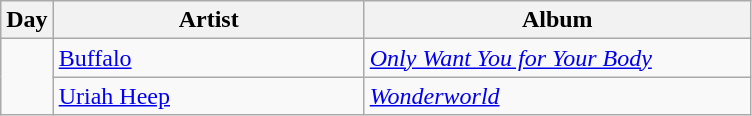<table class="wikitable" border="1">
<tr>
<th>Day</th>
<th width="200">Artist</th>
<th width="250">Album</th>
</tr>
<tr>
<td rowspan="2" style="text-align:center;"></td>
<td><a href='#'>Buffalo</a></td>
<td><em><a href='#'>Only Want You for Your Body</a></em></td>
</tr>
<tr>
<td><a href='#'>Uriah Heep</a></td>
<td><em><a href='#'>Wonderworld</a></em></td>
</tr>
</table>
